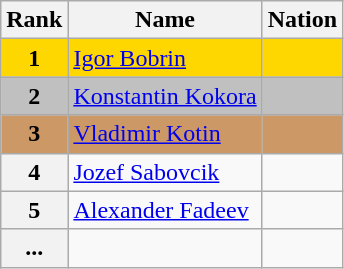<table class="wikitable">
<tr>
<th>Rank</th>
<th>Name</th>
<th>Nation</th>
</tr>
<tr bgcolor="gold">
<td align="center"><strong>1</strong></td>
<td><a href='#'>Igor Bobrin</a></td>
<td></td>
</tr>
<tr bgcolor="silver">
<td align="center"><strong>2</strong></td>
<td><a href='#'>Konstantin Kokora</a></td>
<td></td>
</tr>
<tr bgcolor="cc9966">
<td align="center"><strong>3</strong></td>
<td><a href='#'>Vladimir Kotin</a></td>
<td></td>
</tr>
<tr>
<th>4</th>
<td><a href='#'>Jozef Sabovcik</a></td>
<td></td>
</tr>
<tr>
<th>5</th>
<td><a href='#'>Alexander Fadeev</a></td>
<td></td>
</tr>
<tr>
<th>...</th>
<td></td>
<td></td>
</tr>
</table>
